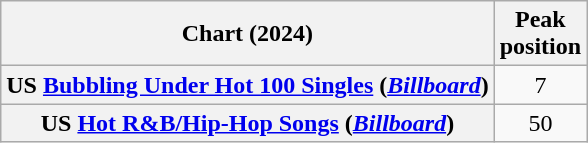<table class="wikitable sortable plainrowheaders" style="text-align:center">
<tr>
<th scope="col">Chart (2024)</th>
<th scope="col">Peak<br>position</th>
</tr>
<tr>
<th scope="row">US <a href='#'>Bubbling Under Hot 100 Singles</a> (<em><a href='#'>Billboard</a></em>)</th>
<td>7</td>
</tr>
<tr>
<th scope="row">US <a href='#'>Hot R&B/Hip-Hop Songs</a> (<em><a href='#'>Billboard</a></em>)</th>
<td>50</td>
</tr>
</table>
